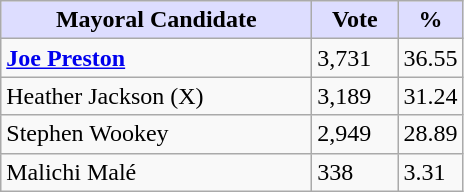<table class="wikitable">
<tr>
<th style="background:#ddf; width:200px;">Mayoral Candidate</th>
<th style="background:#ddf; width:50px;">Vote</th>
<th style="background:#ddf; width:30px;">%</th>
</tr>
<tr>
<td><strong><a href='#'>Joe Preston</a></strong></td>
<td>3,731</td>
<td>36.55</td>
</tr>
<tr>
<td>Heather Jackson (X)</td>
<td>3,189</td>
<td>31.24</td>
</tr>
<tr>
<td>Stephen Wookey</td>
<td>2,949</td>
<td>28.89</td>
</tr>
<tr>
<td>Malichi Malé</td>
<td>338</td>
<td>3.31</td>
</tr>
</table>
